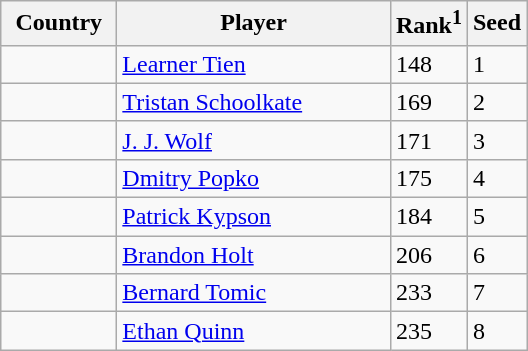<table class="sortable wikitable">
<tr>
<th width="70">Country</th>
<th width="175">Player</th>
<th>Rank<sup>1</sup></th>
<th>Seed</th>
</tr>
<tr>
<td></td>
<td><a href='#'>Learner Tien</a></td>
<td>148</td>
<td>1</td>
</tr>
<tr>
<td></td>
<td><a href='#'>Tristan Schoolkate</a></td>
<td>169</td>
<td>2</td>
</tr>
<tr>
<td></td>
<td><a href='#'>J. J. Wolf</a></td>
<td>171</td>
<td>3</td>
</tr>
<tr>
<td></td>
<td><a href='#'>Dmitry Popko</a></td>
<td>175</td>
<td>4</td>
</tr>
<tr>
<td></td>
<td><a href='#'>Patrick Kypson</a></td>
<td>184</td>
<td>5</td>
</tr>
<tr>
<td></td>
<td><a href='#'>Brandon Holt</a></td>
<td>206</td>
<td>6</td>
</tr>
<tr>
<td></td>
<td><a href='#'>Bernard Tomic</a></td>
<td>233</td>
<td>7</td>
</tr>
<tr>
<td></td>
<td><a href='#'>Ethan Quinn</a></td>
<td>235</td>
<td>8</td>
</tr>
</table>
